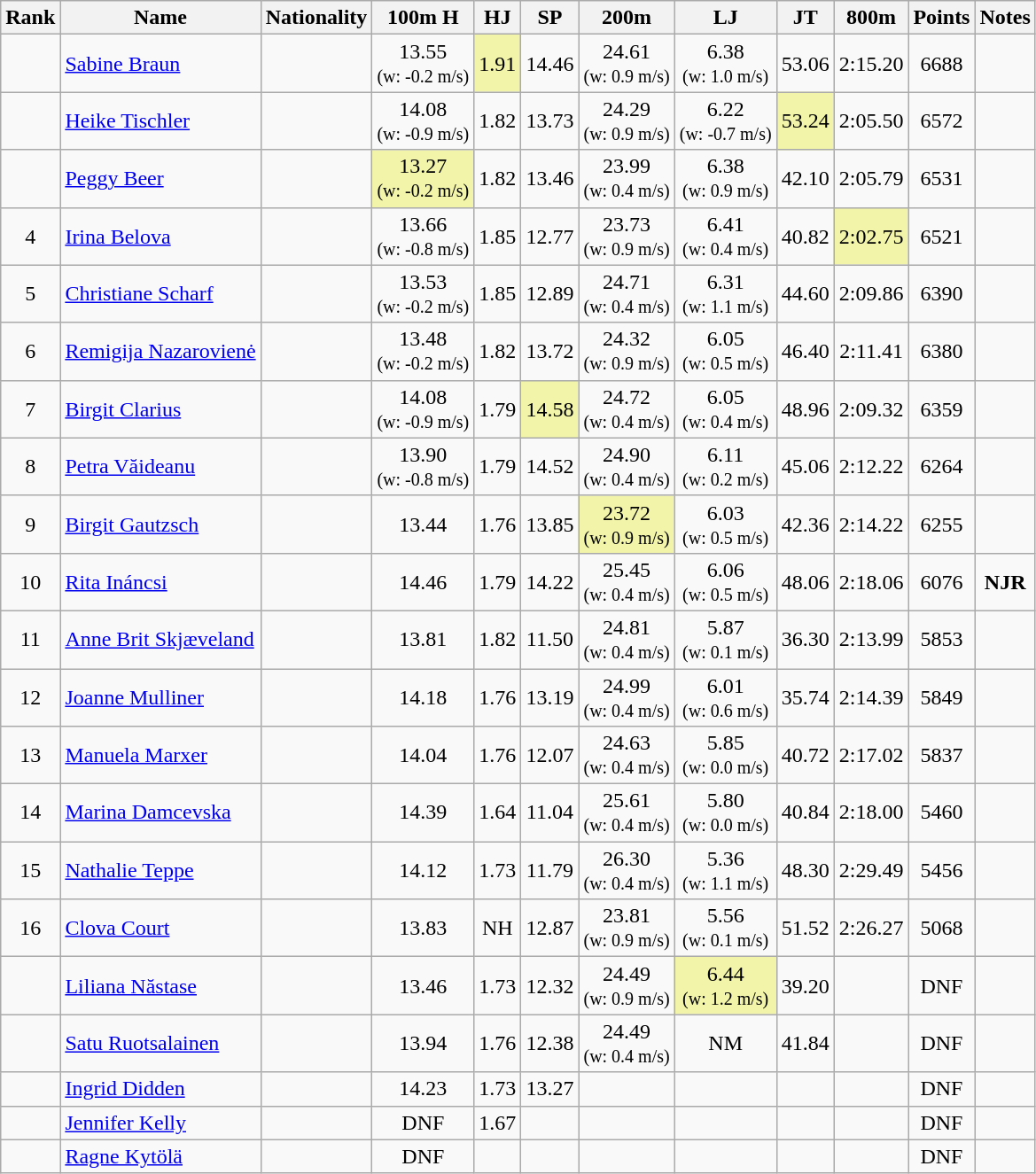<table class="wikitable sortable" style="text-align:center">
<tr>
<th>Rank</th>
<th>Name</th>
<th>Nationality</th>
<th>100m H</th>
<th>HJ</th>
<th>SP</th>
<th>200m</th>
<th>LJ</th>
<th>JT</th>
<th>800m</th>
<th>Points</th>
<th>Notes</th>
</tr>
<tr>
<td></td>
<td align=left><a href='#'>Sabine Braun</a></td>
<td align=left></td>
<td>13.55<br><small>(w: -0.2 m/s)</small></td>
<td bgcolor=#F2F5A9>1.91</td>
<td>14.46</td>
<td>24.61<br><small>(w: 0.9 m/s)</small></td>
<td>6.38<br><small>(w: 1.0 m/s)</small></td>
<td>53.06</td>
<td>2:15.20</td>
<td>6688</td>
<td></td>
</tr>
<tr>
<td></td>
<td align=left><a href='#'>Heike Tischler</a></td>
<td align=left></td>
<td>14.08<br><small>(w: -0.9 m/s)</small></td>
<td>1.82</td>
<td>13.73</td>
<td>24.29<br><small>(w: 0.9 m/s)</small></td>
<td>6.22<br><small>(w: -0.7 m/s)</small></td>
<td bgcolor=#F2F5A9>53.24</td>
<td>2:05.50</td>
<td>6572</td>
<td></td>
</tr>
<tr>
<td></td>
<td align=left><a href='#'>Peggy Beer</a></td>
<td align=left></td>
<td bgcolor=#F2F5A9>13.27<br><small>(w: -0.2 m/s)</small></td>
<td>1.82</td>
<td>13.46</td>
<td>23.99<br><small>(w: 0.4 m/s)</small></td>
<td>6.38<br><small>(w: 0.9 m/s)</small></td>
<td>42.10</td>
<td>2:05.79</td>
<td>6531</td>
<td></td>
</tr>
<tr>
<td>4</td>
<td align=left><a href='#'>Irina Belova</a></td>
<td align=left></td>
<td>13.66<br><small>(w: -0.8 m/s)</small></td>
<td>1.85</td>
<td>12.77</td>
<td>23.73<br><small>(w: 0.9 m/s)</small></td>
<td>6.41<br><small>(w: 0.4 m/s)</small></td>
<td>40.82</td>
<td bgcolor=#F2F5A9>2:02.75</td>
<td>6521</td>
<td></td>
</tr>
<tr>
<td>5</td>
<td align=left><a href='#'>Christiane Scharf</a></td>
<td align=left></td>
<td>13.53<br><small>(w: -0.2 m/s)</small></td>
<td>1.85</td>
<td>12.89</td>
<td>24.71<br><small>(w: 0.4 m/s)</small></td>
<td>6.31<br><small>(w: 1.1 m/s)</small></td>
<td>44.60</td>
<td>2:09.86</td>
<td>6390</td>
<td></td>
</tr>
<tr>
<td>6</td>
<td align=left><a href='#'>Remigija Nazarovienė</a></td>
<td align=left></td>
<td>13.48<br><small>(w: -0.2 m/s)</small></td>
<td>1.82</td>
<td>13.72</td>
<td>24.32<br><small>(w: 0.9 m/s)</small></td>
<td>6.05<br><small>(w: 0.5 m/s)</small></td>
<td>46.40</td>
<td>2:11.41</td>
<td>6380</td>
<td></td>
</tr>
<tr>
<td>7</td>
<td align=left><a href='#'>Birgit Clarius</a></td>
<td align=left></td>
<td>14.08<br><small>(w: -0.9 m/s)</small></td>
<td>1.79</td>
<td bgcolor=#F2F5A9>14.58</td>
<td>24.72<br><small>(w: 0.4 m/s)</small></td>
<td>6.05<br><small>(w: 0.4 m/s)</small></td>
<td>48.96</td>
<td>2:09.32</td>
<td>6359</td>
<td></td>
</tr>
<tr>
<td>8</td>
<td align=left><a href='#'>Petra Văideanu</a></td>
<td align=left></td>
<td>13.90<br><small>(w: -0.8 m/s)</small></td>
<td>1.79</td>
<td>14.52</td>
<td>24.90<br><small>(w: 0.4 m/s)</small></td>
<td>6.11<br><small>(w: 0.2 m/s)</small></td>
<td>45.06</td>
<td>2:12.22</td>
<td>6264</td>
<td></td>
</tr>
<tr>
<td>9</td>
<td align=left><a href='#'>Birgit Gautzsch</a></td>
<td align=left></td>
<td>13.44</td>
<td>1.76</td>
<td>13.85</td>
<td bgcolor=#F2F5A9>23.72<br><small>(w: 0.9 m/s)</small></td>
<td>6.03<br><small>(w: 0.5 m/s)</small></td>
<td>42.36</td>
<td>2:14.22</td>
<td>6255</td>
<td></td>
</tr>
<tr>
<td>10</td>
<td align=left><a href='#'>Rita Ináncsi</a></td>
<td align=left></td>
<td>14.46</td>
<td>1.79</td>
<td>14.22</td>
<td>25.45<br><small>(w: 0.4 m/s)</small></td>
<td>6.06<br><small>(w: 0.5 m/s)</small></td>
<td>48.06</td>
<td>2:18.06</td>
<td>6076</td>
<td><strong>NJR</strong></td>
</tr>
<tr>
<td>11</td>
<td align=left><a href='#'>Anne Brit Skjæveland</a></td>
<td align=left></td>
<td>13.81</td>
<td>1.82</td>
<td>11.50</td>
<td>24.81<br><small>(w: 0.4 m/s)</small></td>
<td>5.87<br><small>(w: 0.1 m/s)</small></td>
<td>36.30</td>
<td>2:13.99</td>
<td>5853</td>
<td></td>
</tr>
<tr>
<td>12</td>
<td align=left><a href='#'>Joanne Mulliner</a></td>
<td align=left></td>
<td>14.18</td>
<td>1.76</td>
<td>13.19</td>
<td>24.99<br><small>(w: 0.4 m/s)</small></td>
<td>6.01<br><small>(w: 0.6 m/s)</small></td>
<td>35.74</td>
<td>2:14.39</td>
<td>5849</td>
<td></td>
</tr>
<tr>
<td>13</td>
<td align=left><a href='#'>Manuela Marxer</a></td>
<td align=left></td>
<td>14.04</td>
<td>1.76</td>
<td>12.07</td>
<td>24.63<br><small>(w: 0.4 m/s)</small></td>
<td>5.85<br><small>(w: 0.0 m/s)</small></td>
<td>40.72</td>
<td>2:17.02</td>
<td>5837</td>
<td></td>
</tr>
<tr>
<td>14</td>
<td align=left><a href='#'>Marina Damcevska</a></td>
<td align=left></td>
<td>14.39</td>
<td>1.64</td>
<td>11.04</td>
<td>25.61<br><small>(w: 0.4 m/s)</small></td>
<td>5.80<br><small>(w: 0.0 m/s)</small></td>
<td>40.84</td>
<td>2:18.00</td>
<td>5460</td>
<td></td>
</tr>
<tr>
<td>15</td>
<td align=left><a href='#'>Nathalie Teppe</a></td>
<td align=left></td>
<td>14.12</td>
<td>1.73</td>
<td>11.79</td>
<td>26.30<br><small>(w: 0.4 m/s)</small></td>
<td>5.36<br><small>(w: 1.1 m/s)</small></td>
<td>48.30</td>
<td>2:29.49</td>
<td>5456</td>
<td></td>
</tr>
<tr>
<td>16</td>
<td align=left><a href='#'>Clova Court</a></td>
<td align=left></td>
<td>13.83</td>
<td>NH</td>
<td>12.87</td>
<td>23.81<br><small>(w: 0.9 m/s)</small></td>
<td>5.56<br><small>(w: 0.1 m/s)</small></td>
<td>51.52</td>
<td>2:26.27</td>
<td>5068</td>
<td></td>
</tr>
<tr>
<td></td>
<td align=left><a href='#'>Liliana Năstase</a></td>
<td align=left></td>
<td>13.46</td>
<td>1.73</td>
<td>12.32</td>
<td>24.49<br><small>(w: 0.9 m/s)</small></td>
<td bgcolor=#F2F5A9>6.44<br><small>(w: 1.2 m/s)</small></td>
<td>39.20</td>
<td></td>
<td>DNF</td>
<td></td>
</tr>
<tr>
<td></td>
<td align=left><a href='#'>Satu Ruotsalainen</a></td>
<td align=left></td>
<td>13.94</td>
<td>1.76</td>
<td>12.38</td>
<td>24.49<br><small>(w: 0.4 m/s)</small></td>
<td>NM</td>
<td>41.84</td>
<td></td>
<td>DNF</td>
<td></td>
</tr>
<tr>
<td></td>
<td align=left><a href='#'>Ingrid Didden</a></td>
<td align=left></td>
<td>14.23</td>
<td>1.73</td>
<td>13.27</td>
<td></td>
<td></td>
<td></td>
<td></td>
<td>DNF</td>
<td></td>
</tr>
<tr>
<td></td>
<td align=left><a href='#'>Jennifer Kelly</a></td>
<td align=left></td>
<td>DNF</td>
<td>1.67</td>
<td></td>
<td></td>
<td></td>
<td></td>
<td></td>
<td>DNF</td>
<td></td>
</tr>
<tr>
<td></td>
<td align=left><a href='#'>Ragne Kytölä</a></td>
<td align=left></td>
<td>DNF</td>
<td></td>
<td></td>
<td></td>
<td></td>
<td></td>
<td></td>
<td>DNF</td>
<td></td>
</tr>
</table>
